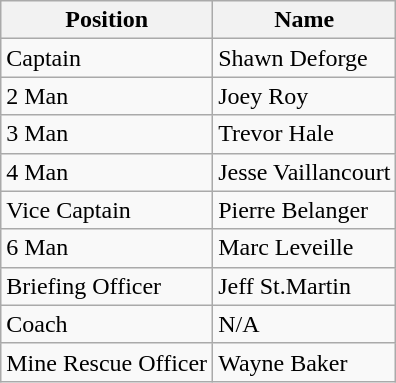<table class="wikitable">
<tr>
<th>Position</th>
<th>Name</th>
</tr>
<tr>
<td>Captain</td>
<td>Shawn Deforge</td>
</tr>
<tr>
<td>2 Man</td>
<td>Joey Roy</td>
</tr>
<tr>
<td>3 Man</td>
<td>Trevor Hale</td>
</tr>
<tr>
<td>4 Man</td>
<td>Jesse Vaillancourt</td>
</tr>
<tr>
<td>Vice Captain</td>
<td>Pierre Belanger</td>
</tr>
<tr>
<td>6 Man</td>
<td>Marc Leveille</td>
</tr>
<tr>
<td>Briefing Officer</td>
<td>Jeff St.Martin</td>
</tr>
<tr>
<td>Coach</td>
<td>N/A</td>
</tr>
<tr>
<td>Mine Rescue Officer</td>
<td>Wayne Baker</td>
</tr>
</table>
